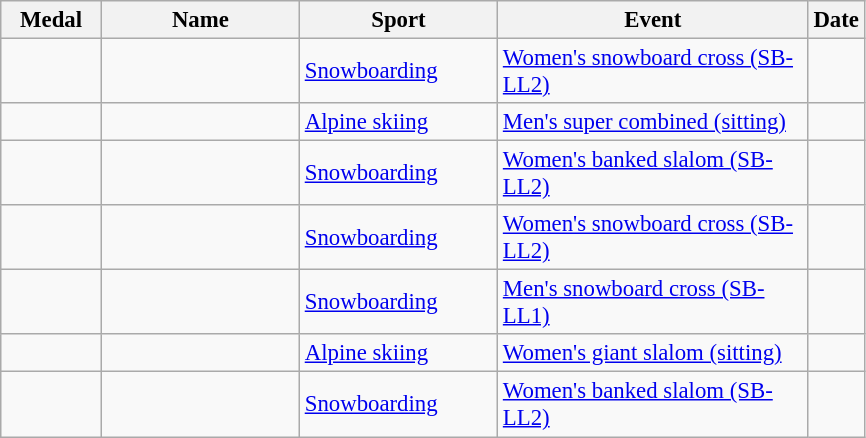<table class="wikitable sortable" style="font-size: 95%;">
<tr>
<th width=60px>Medal</th>
<th width=125px>Name</th>
<th width=125px>Sport</th>
<th width=200px>Event</th>
<th>Date</th>
</tr>
<tr>
<td></td>
<td></td>
<td><a href='#'>Snowboarding</a></td>
<td><a href='#'>Women's snowboard cross (SB-LL2)</a></td>
<td></td>
</tr>
<tr>
<td></td>
<td></td>
<td><a href='#'>Alpine skiing</a></td>
<td><a href='#'>Men's super combined (sitting)</a></td>
<td></td>
</tr>
<tr>
<td></td>
<td></td>
<td><a href='#'>Snowboarding</a></td>
<td><a href='#'>Women's banked slalom (SB-LL2)</a></td>
<td></td>
</tr>
<tr>
<td></td>
<td></td>
<td><a href='#'>Snowboarding</a></td>
<td><a href='#'>Women's snowboard cross (SB-LL2)</a></td>
<td></td>
</tr>
<tr>
<td></td>
<td></td>
<td><a href='#'>Snowboarding</a></td>
<td><a href='#'>Men's snowboard cross (SB-LL1)</a></td>
<td></td>
</tr>
<tr>
<td></td>
<td></td>
<td><a href='#'>Alpine skiing</a></td>
<td><a href='#'>Women's giant slalom (sitting)</a></td>
<td></td>
</tr>
<tr>
<td></td>
<td></td>
<td><a href='#'>Snowboarding</a></td>
<td><a href='#'>Women's banked slalom (SB-LL2)</a></td>
<td></td>
</tr>
</table>
